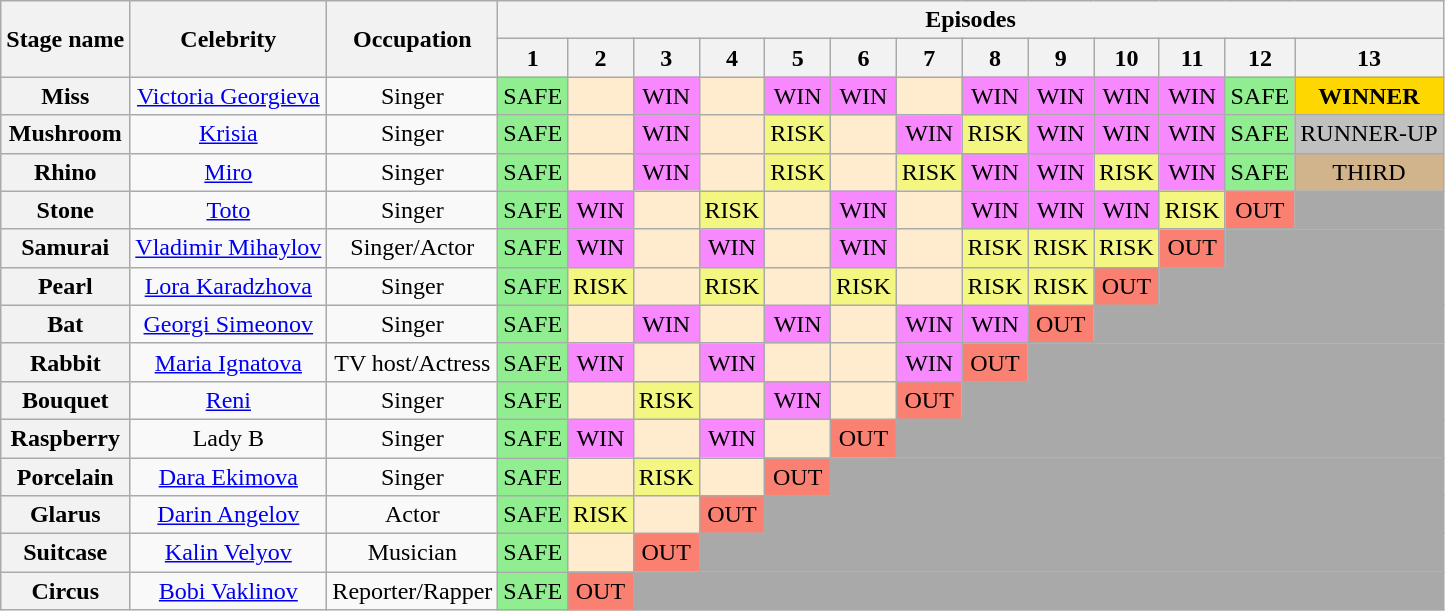<table class="wikitable" style="text-align:center; ">
<tr>
<th rowspan=2>Stage name</th>
<th rowspan=2>Celebrity</th>
<th rowspan=2>Occupation</th>
<th colspan="13">Episodes</th>
</tr>
<tr>
<th>1</th>
<th>2</th>
<th>3</th>
<th>4</th>
<th>5</th>
<th>6</th>
<th>7</th>
<th>8</th>
<th>9</th>
<th>10</th>
<th>11</th>
<th>12</th>
<th>13</th>
</tr>
<tr>
<th>Miss</th>
<td><a href='#'>Victoria Georgieva</a></td>
<td>Singer</td>
<td bgcolor="lightgreen">SAFE</td>
<td bgcolor="#FFEBCD"></td>
<td bgcolor="#F888FD">WIN</td>
<td bgcolor="#FFEBCD"></td>
<td bgcolor="#F888FD">WIN</td>
<td bgcolor="#F888FD">WIN</td>
<td bgcolor="#FFEBCD"></td>
<td bgcolor="#F888FD">WIN</td>
<td bgcolor="#F888FD">WIN</td>
<td bgcolor="#F888FD">WIN</td>
<td bgcolor="#F888FD">WIN</td>
<td bgcolor="lightgreen">SAFE</td>
<td bgcolor=gold><strong>WINNER</strong></td>
</tr>
<tr>
<th>Mushroom</th>
<td><a href='#'>Krisia</a></td>
<td>Singer</td>
<td bgcolor="lightgreen">SAFE</td>
<td bgcolor="#FFEBCD"></td>
<td bgcolor="#F888FD">WIN</td>
<td bgcolor="#FFEBCD"></td>
<td bgcolor="#F3F781">RISK</td>
<td bgcolor="#FFEBCD"></td>
<td bgcolor="#F888FD">WIN</td>
<td bgcolor="#F3F781">RISK</td>
<td bgcolor="#F888FD">WIN</td>
<td bgcolor="#F888FD">WIN</td>
<td bgcolor="#F888FD">WIN</td>
<td bgcolor="lightgreen">SAFE</td>
<td bgcolor=silver>RUNNER-UP</td>
</tr>
<tr>
<th>Rhino</th>
<td><a href='#'>Miro</a></td>
<td>Singer</td>
<td bgcolor="lightgreen">SAFE</td>
<td bgcolor="#FFEBCD"></td>
<td bgcolor="#F888FD">WIN</td>
<td bgcolor="#FFEBCD"></td>
<td bgcolor="#F3F781">RISK</td>
<td bgcolor="#FFEBCD"></td>
<td bgcolor="#F3F781">RISK</td>
<td bgcolor="#F888FD">WIN</td>
<td bgcolor="#F888FD">WIN</td>
<td bgcolor="#F3F781">RISK</td>
<td bgcolor="#F888FD">WIN</td>
<td bgcolor="lightgreen">SAFE</td>
<td bgcolor=tan>THIRD</td>
</tr>
<tr>
<th>Stone</th>
<td><a href='#'>Toto</a></td>
<td>Singer</td>
<td bgcolor="lightgreen">SAFE</td>
<td bgcolor="#F888FD">WIN</td>
<td bgcolor="#FFEBCD"></td>
<td bgcolor="#F3F781">RISK</td>
<td bgcolor="#FFEBCD"></td>
<td bgcolor="#F888FD">WIN</td>
<td bgcolor="#FFEBCD"></td>
<td bgcolor="#F888FD">WIN</td>
<td bgcolor="#F888FD">WIN</td>
<td bgcolor="#F888FD">WIN</td>
<td bgcolor="#F3F781">RISK</td>
<td bgcolor=salmon>OUT</td>
<td bgcolor=darkgrey colspan="1"></td>
</tr>
<tr>
<th>Samurai</th>
<td><a href='#'>Vladimir Mihaylov</a></td>
<td>Singer/Actor</td>
<td bgcolor="lightgreen">SAFE</td>
<td bgcolor="#F888FD">WIN</td>
<td bgcolor="#FFEBCD"></td>
<td bgcolor="#F888FD">WIN</td>
<td bgcolor="#FFEBCD"></td>
<td bgcolor="#F888FD">WIN</td>
<td bgcolor="#FFEBCD"></td>
<td bgcolor="#F3F781">RISK</td>
<td bgcolor="#F3F781">RISK</td>
<td bgcolor="#F3F781">RISK</td>
<td bgcolor=salmon>OUT</td>
<td bgcolor=darkgrey colspan="2"></td>
</tr>
<tr>
<th>Pearl</th>
<td><a href='#'>Lora Karadzhova</a></td>
<td>Singer</td>
<td bgcolor="lightgreen">SAFE</td>
<td bgcolor="#F3F781">RISK</td>
<td bgcolor="#FFEBCD"></td>
<td bgcolor="#F3F781">RISK</td>
<td bgcolor="#FFEBCD"></td>
<td bgcolor="#F3F781">RISK</td>
<td bgcolor="#FFEBCD"></td>
<td bgcolor="#F3F781">RISK</td>
<td bgcolor="#F3F781">RISK</td>
<td bgcolor=salmon>OUT</td>
<td bgcolor=darkgrey colspan="3"></td>
</tr>
<tr>
<th>Bat</th>
<td><a href='#'>Georgi Simeonov</a></td>
<td>Singer</td>
<td bgcolor="lightgreen">SAFE</td>
<td bgcolor="#FFEBCD"></td>
<td bgcolor="#F888FD">WIN</td>
<td bgcolor="#FFEBCD"></td>
<td bgcolor="#F888FD">WIN</td>
<td bgcolor="#FFEBCD"></td>
<td bgcolor="#F888FD">WIN</td>
<td bgcolor="#F888FD">WIN</td>
<td bgcolor=salmon>OUT</td>
<td bgcolor=darkgrey colspan="4"></td>
</tr>
<tr>
<th>Rabbit</th>
<td><a href='#'>Maria Ignatova</a></td>
<td>TV host/Actress</td>
<td bgcolor="lightgreen">SAFE</td>
<td bgcolor="#F888FD">WIN</td>
<td bgcolor="#FFEBCD"></td>
<td bgcolor="#F888FD">WIN</td>
<td bgcolor="#FFEBCD"></td>
<td bgcolor="#FFEBCD"></td>
<td bgcolor="#F888FD">WIN</td>
<td bgcolor=salmon>OUT</td>
<td bgcolor=darkgrey colspan="5"></td>
</tr>
<tr>
<th>Bouquet</th>
<td><a href='#'>Reni</a></td>
<td>Singer</td>
<td bgcolor="lightgreen">SAFE</td>
<td bgcolor="#FFEBCD"></td>
<td bgcolor="#F3F781">RISK</td>
<td bgcolor="#FFEBCD"></td>
<td bgcolor="#F888FD">WIN</td>
<td bgcolor="#FFEBCD"></td>
<td bgcolor=salmon>OUT</td>
<td bgcolor=darkgrey colspan="6"></td>
</tr>
<tr>
<th>Raspberry</th>
<td>Lady B</td>
<td>Singer</td>
<td bgcolor="lightgreen">SAFE</td>
<td bgcolor="#F888FD">WIN</td>
<td bgcolor="#FFEBCD"></td>
<td bgcolor="#F888FD">WIN</td>
<td bgcolor="#FFEBCD"></td>
<td bgcolor=salmon>OUT</td>
<td bgcolor=darkgrey colspan="7"></td>
</tr>
<tr>
<th>Porcelain</th>
<td><a href='#'>Dara Ekimova</a></td>
<td>Singer</td>
<td bgcolor="lightgreen">SAFE</td>
<td bgcolor="#FFEBCD"></td>
<td bgcolor="#F3F781">RISK</td>
<td bgcolor="#FFEBCD"></td>
<td bgcolor=salmon>OUT</td>
<td bgcolor=darkgrey colspan="8"></td>
</tr>
<tr>
<th>Glarus</th>
<td><a href='#'>Darin Angelov</a></td>
<td>Actor</td>
<td bgcolor="lightgreen">SAFE</td>
<td bgcolor="#F3F781">RISK</td>
<td bgcolor="#FFEBCD"></td>
<td bgcolor=salmon>OUT</td>
<td bgcolor=darkgrey colspan="9"></td>
</tr>
<tr>
<th>Suitcase</th>
<td><a href='#'>Kalin Velyov</a></td>
<td>Musician</td>
<td bgcolor="lightgreen">SAFE</td>
<td bgcolor="#FFEBCD"></td>
<td bgcolor=salmon>OUT</td>
<td bgcolor=darkgrey colspan="10"></td>
</tr>
<tr>
<th>Circus</th>
<td><a href='#'>Bobi Vaklinov</a></td>
<td>Reporter/Rapper</td>
<td bgcolor="lightgreen">SAFE</td>
<td bgcolor=salmon>OUT</td>
<td bgcolor=darkgrey colspan="11"></td>
</tr>
</table>
